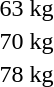<table>
<tr>
<td rowspan=2>63 kg</td>
<td rowspan=2></td>
<td rowspan=2></td>
<td></td>
</tr>
<tr>
<td></td>
</tr>
<tr>
<td rowspan=2>70 kg</td>
<td rowspan=2></td>
<td rowspan=2></td>
<td></td>
</tr>
<tr>
<td></td>
</tr>
<tr>
<td rowspan=2>78 kg</td>
<td rowspan=2></td>
<td rowspan=2></td>
<td></td>
</tr>
<tr>
<td></td>
</tr>
</table>
